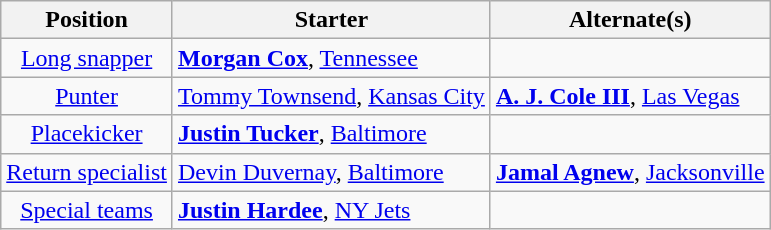<table class="wikitable">
<tr>
<th>Position</th>
<th>Starter</th>
<th>Alternate(s)</th>
</tr>
<tr>
<td style="text-align:center"><a href='#'>Long snapper</a></td>
<td> <strong><a href='#'>Morgan Cox</a></strong>, <a href='#'>Tennessee</a></td>
<td></td>
</tr>
<tr>
<td style="text-align:center"><a href='#'>Punter</a></td>
<td> <a href='#'>Tommy Townsend</a>, <a href='#'>Kansas City</a></td>
<td> <strong><a href='#'>A. J. Cole III</a></strong>, <a href='#'>Las Vegas</a></td>
</tr>
<tr>
<td style="text-align:center"><a href='#'>Placekicker</a></td>
<td> <strong><a href='#'>Justin Tucker</a></strong>, <a href='#'>Baltimore</a></td>
<td></td>
</tr>
<tr>
<td style="text-align:center"><a href='#'>Return specialist</a></td>
<td> <a href='#'>Devin Duvernay</a>, <a href='#'>Baltimore</a></td>
<td> <strong><a href='#'>Jamal Agnew</a></strong>, <a href='#'>Jacksonville</a></td>
</tr>
<tr>
<td style="text-align:center"><a href='#'>Special teams</a></td>
<td> <strong><a href='#'>Justin Hardee</a></strong>, <a href='#'>NY Jets</a></td>
<td></td>
</tr>
</table>
